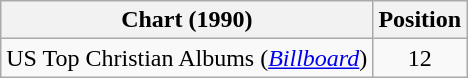<table class="wikitable">
<tr>
<th>Chart (1990)</th>
<th>Position</th>
</tr>
<tr>
<td>US Top Christian Albums (<em><a href='#'>Billboard</a></em>)</td>
<td style="text-align:center;">12</td>
</tr>
</table>
